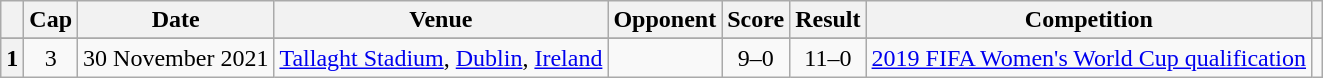<table class="wikitable sortable">
<tr>
<th scope="col"></th>
<th scope="col" style="text-align:center;">Cap</th>
<th scope="col">Date</th>
<th scope="col">Venue</th>
<th scope="col">Opponent</th>
<th scope="col">Score</th>
<th scope="col">Result</th>
<th scope="col">Competition</th>
<th scope="col" class="unsortable"></th>
</tr>
<tr>
</tr>
<tr>
<th scope="row">1</th>
<td align=center>3</td>
<td>30 November 2021</td>
<td><a href='#'>Tallaght Stadium</a>, <a href='#'>Dublin</a>, <a href='#'>Ireland</a></td>
<td></td>
<td align=center>9–0</td>
<td align=center>11–0</td>
<td><a href='#'>2019 FIFA Women's World Cup qualification</a></td>
<td></td>
</tr>
</table>
